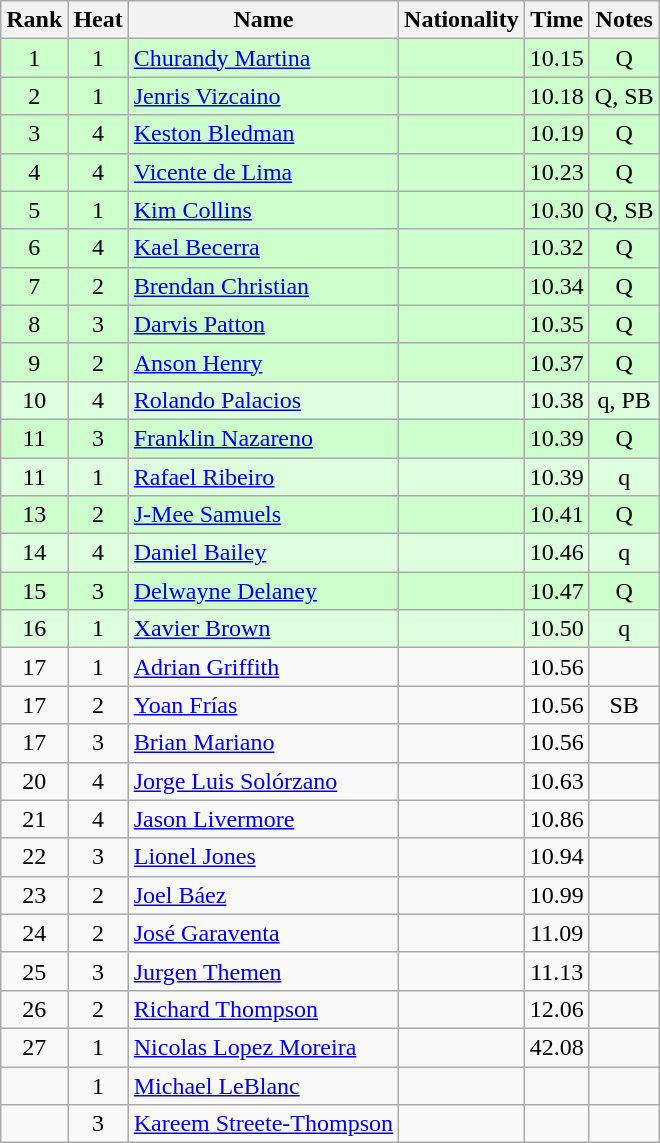<table class="wikitable sortable" style="text-align:center">
<tr>
<th>Rank</th>
<th>Heat</th>
<th>Name</th>
<th>Nationality</th>
<th>Time</th>
<th>Notes</th>
</tr>
<tr bgcolor=ccffcc>
<td>1</td>
<td>1</td>
<td align=left><a href='#'>Churandy Martina</a></td>
<td align=left></td>
<td>10.15</td>
<td>Q</td>
</tr>
<tr bgcolor=ccffcc>
<td>2</td>
<td>1</td>
<td align=left><a href='#'>Jenris Vizcaino</a></td>
<td align=left></td>
<td>10.18</td>
<td>Q, SB</td>
</tr>
<tr bgcolor=ccffcc>
<td>3</td>
<td>4</td>
<td align=left><a href='#'>Keston Bledman</a></td>
<td align=left></td>
<td>10.19</td>
<td>Q</td>
</tr>
<tr bgcolor=ccffcc>
<td>4</td>
<td>4</td>
<td align=left><a href='#'>Vicente de Lima</a></td>
<td align=left></td>
<td>10.23</td>
<td>Q</td>
</tr>
<tr bgcolor=ccffcc>
<td>5</td>
<td>1</td>
<td align=left><a href='#'>Kim Collins</a></td>
<td align=left></td>
<td>10.30</td>
<td>Q, SB</td>
</tr>
<tr bgcolor=ccffcc>
<td>6</td>
<td>4</td>
<td align=left><a href='#'>Kael Becerra</a></td>
<td align=left></td>
<td>10.32</td>
<td>Q</td>
</tr>
<tr bgcolor=ccffcc>
<td>7</td>
<td>2</td>
<td align=left><a href='#'>Brendan Christian</a></td>
<td align=left></td>
<td>10.34</td>
<td>Q</td>
</tr>
<tr bgcolor=ccffcc>
<td>8</td>
<td>3</td>
<td align=left><a href='#'>Darvis Patton</a></td>
<td align=left></td>
<td>10.35</td>
<td>Q</td>
</tr>
<tr bgcolor=ccffcc>
<td>9</td>
<td>2</td>
<td align=left><a href='#'>Anson Henry</a></td>
<td align=left></td>
<td>10.37</td>
<td>Q</td>
</tr>
<tr bgcolor=ddffdd>
<td>10</td>
<td>4</td>
<td align=left><a href='#'>Rolando Palacios</a></td>
<td align=left></td>
<td>10.38</td>
<td>q, PB</td>
</tr>
<tr bgcolor=ccffcc>
<td>11</td>
<td>3</td>
<td align=left><a href='#'>Franklin Nazareno</a></td>
<td align=left></td>
<td>10.39</td>
<td>Q</td>
</tr>
<tr bgcolor=ddffdd>
<td>11</td>
<td>1</td>
<td align=left><a href='#'>Rafael Ribeiro</a></td>
<td align=left></td>
<td>10.39</td>
<td>q</td>
</tr>
<tr bgcolor=ccffcc>
<td>13</td>
<td>2</td>
<td align=left><a href='#'>J-Mee Samuels</a></td>
<td align=left></td>
<td>10.41</td>
<td>Q</td>
</tr>
<tr bgcolor=ddffdd>
<td>14</td>
<td>4</td>
<td align=left><a href='#'>Daniel Bailey</a></td>
<td align=left></td>
<td>10.46</td>
<td>q</td>
</tr>
<tr bgcolor=ccffcc>
<td>15</td>
<td>3</td>
<td align=left><a href='#'>Delwayne Delaney</a></td>
<td align=left></td>
<td>10.47</td>
<td>Q</td>
</tr>
<tr bgcolor=ddffdd>
<td>16</td>
<td>1</td>
<td align=left><a href='#'>Xavier Brown</a></td>
<td align=left></td>
<td>10.50</td>
<td>q</td>
</tr>
<tr>
<td>17</td>
<td>1</td>
<td align=left><a href='#'>Adrian Griffith</a></td>
<td align=left></td>
<td>10.56</td>
<td></td>
</tr>
<tr>
<td>17</td>
<td>2</td>
<td align=left><a href='#'>Yoan Frías</a></td>
<td align=left></td>
<td>10.56</td>
<td>SB</td>
</tr>
<tr>
<td>17</td>
<td>3</td>
<td align=left><a href='#'>Brian Mariano</a></td>
<td align=left></td>
<td>10.56</td>
<td></td>
</tr>
<tr>
<td>20</td>
<td>4</td>
<td align=left><a href='#'>Jorge Luis Solórzano</a></td>
<td align=left></td>
<td>10.63</td>
<td></td>
</tr>
<tr>
<td>21</td>
<td>4</td>
<td align=left><a href='#'>Jason Livermore</a></td>
<td align=left></td>
<td>10.86</td>
<td></td>
</tr>
<tr>
<td>22</td>
<td>3</td>
<td align=left><a href='#'>Lionel Jones</a></td>
<td align=left></td>
<td>10.94</td>
<td></td>
</tr>
<tr>
<td>23</td>
<td>2</td>
<td align=left><a href='#'>Joel Báez</a></td>
<td align=left></td>
<td>10.99</td>
<td></td>
</tr>
<tr>
<td>24</td>
<td>2</td>
<td align=left><a href='#'>José Garaventa</a></td>
<td align=left></td>
<td>11.09</td>
<td></td>
</tr>
<tr>
<td>25</td>
<td>3</td>
<td align=left><a href='#'>Jurgen Themen</a></td>
<td align=left></td>
<td>11.13</td>
<td></td>
</tr>
<tr>
<td>26</td>
<td>2</td>
<td align=left><a href='#'>Richard Thompson</a></td>
<td align=left></td>
<td>12.06</td>
<td></td>
</tr>
<tr>
<td>27</td>
<td>1</td>
<td align=left><a href='#'>Nicolas Lopez Moreira</a></td>
<td align=left></td>
<td>42.08</td>
<td></td>
</tr>
<tr>
<td></td>
<td>1</td>
<td align=left><a href='#'>Michael LeBlanc</a></td>
<td align=left></td>
<td></td>
<td></td>
</tr>
<tr>
<td></td>
<td>3</td>
<td align=left><a href='#'>Kareem Streete-Thompson</a></td>
<td align=left></td>
<td></td>
<td></td>
</tr>
</table>
